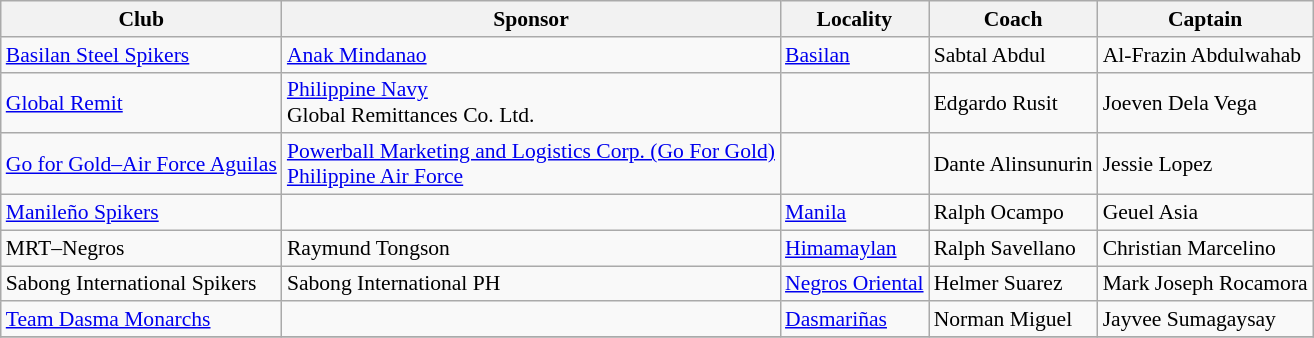<table class="wikitable sortable" style="font-size:90%; text-align:left">
<tr>
<th>Club</th>
<th>Sponsor</th>
<th>Locality</th>
<th>Coach</th>
<th>Captain</th>
</tr>
<tr>
<td><a href='#'>Basilan Steel Spikers</a> </td>
<td><a href='#'>Anak Mindanao</a></td>
<td><a href='#'>Basilan</a></td>
<td>Sabtal Abdul</td>
<td>Al-Frazin Abdulwahab</td>
</tr>
<tr>
<td><a href='#'>Global Remit</a></td>
<td><a href='#'>Philippine Navy</a><br>Global Remittances Co. Ltd.</td>
<td></td>
<td>Edgardo Rusit</td>
<td>Joeven Dela Vega </td>
</tr>
<tr>
<td><a href='#'>Go for Gold–Air Force Aguilas</a></td>
<td><a href='#'>Powerball Marketing and Logistics Corp. (Go For Gold)</a><br><a href='#'>Philippine Air Force</a></td>
<td></td>
<td>Dante Alinsunurin</td>
<td>Jessie Lopez</td>
</tr>
<tr>
<td><a href='#'>Manileño Spikers</a></td>
<td></td>
<td><a href='#'>Manila</a></td>
<td>Ralph Ocampo</td>
<td>Geuel Asia</td>
</tr>
<tr>
<td>MRT–Negros </td>
<td>Raymund Tongson</td>
<td><a href='#'>Himamaylan</a></td>
<td>Ralph Savellano</td>
<td>Christian Marcelino</td>
</tr>
<tr>
<td>Sabong International Spikers </td>
<td>Sabong International PH</td>
<td><a href='#'>Negros Oriental</a></td>
<td>Helmer Suarez</td>
<td>Mark Joseph Rocamora</td>
</tr>
<tr>
<td><a href='#'>Team Dasma Monarchs</a> </td>
<td></td>
<td><a href='#'>Dasmariñas</a></td>
<td>Norman Miguel</td>
<td>Jayvee Sumagaysay</td>
</tr>
<tr>
</tr>
</table>
